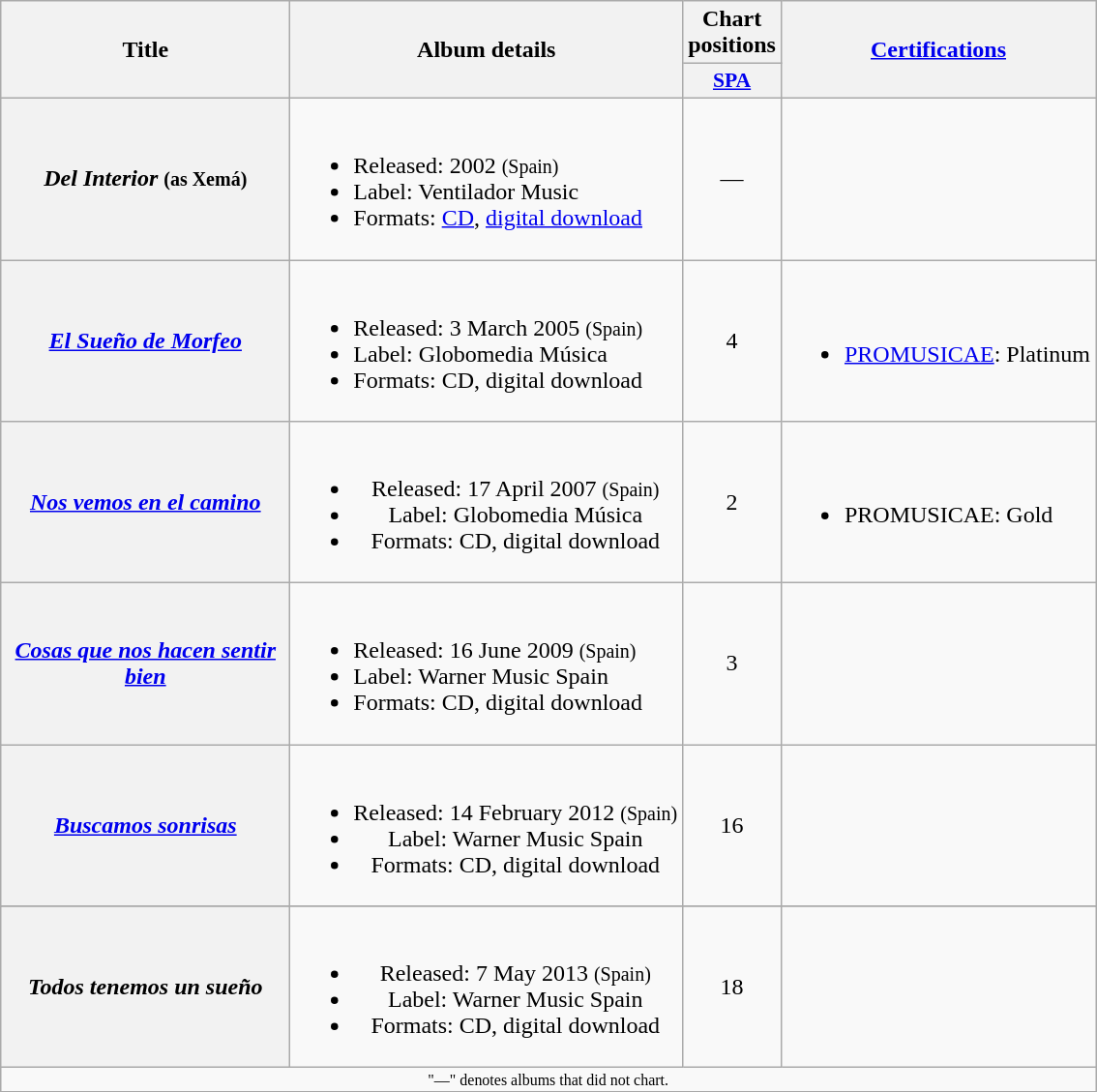<table class="wikitable plainrowheaders" style="text-align:center;" border="1">
<tr>
<th scope="col" rowspan="2" style="width:12em;">Title</th>
<th scope="col" rowspan="2">Album details</th>
<th scope="col" colspan="1">Chart positions</th>
<th scope="col" rowspan="2"><a href='#'>Certifications</a></th>
</tr>
<tr>
<th scope="col" style="width:3em;font-size:90%;"><a href='#'>SPA</a><br></th>
</tr>
<tr>
<th scope="row"><em>Del Interior</em> <small>(as Xemá)</small></th>
<td style="text-align:left;"><br><ul><li>Released: 2002 <small>(Spain)</small></li><li>Label: Ventilador Music</li><li>Formats: <a href='#'>CD</a>, <a href='#'>digital download</a></li></ul></td>
<td>—</td>
<td></td>
</tr>
<tr>
<th scope="row"><em><a href='#'>El Sueño de Morfeo</a></em></th>
<td style="text-align:left;"><br><ul><li>Released: 3 March 2005 <small>(Spain)</small></li><li>Label: Globomedia Música</li><li>Formats: CD, digital download</li></ul></td>
<td>4</td>
<td style="text-align:left;"><br><ul><li><a href='#'>PROMUSICAE</a>: Platinum</li></ul></td>
</tr>
<tr>
<th scope="row"><em><a href='#'>Nos vemos en el camino</a></em></th>
<td style="text-align:center;"><br><ul><li>Released: 17 April 2007 <small>(Spain)</small></li><li>Label: Globomedia Música</li><li>Formats: CD, digital download</li></ul></td>
<td>2</td>
<td style="text-align:left;"><br><ul><li>PROMUSICAE: Gold</li></ul></td>
</tr>
<tr>
<th scope="row"><em><a href='#'>Cosas que nos hacen sentir bien</a></em></th>
<td style="text-align:left;"><br><ul><li>Released: 16 June 2009 <small>(Spain)</small></li><li>Label: Warner Music Spain</li><li>Formats: CD, digital download</li></ul></td>
<td>3</td>
<td></td>
</tr>
<tr>
<th scope="row"><em><a href='#'>Buscamos sonrisas</a></em></th>
<td style="text-align:center;"><br><ul><li>Released: 14 February 2012 <small>(Spain)</small></li><li>Label: Warner Music Spain</li><li>Formats: CD, digital download</li></ul></td>
<td>16</td>
<td></td>
</tr>
<tr>
</tr>
<tr>
<th scope="row"><em>Todos tenemos un sueño</em></th>
<td style="text-align:center;"><br><ul><li>Released: 7 May 2013 <small>(Spain)</small></li><li>Label: Warner Music Spain</li><li>Formats: CD, digital download</li></ul></td>
<td>18</td>
<td></td>
</tr>
<tr>
<td align="center" colspan="30" style="font-size:8pt">"—" denotes albums that did not chart.</td>
</tr>
<tr>
</tr>
</table>
